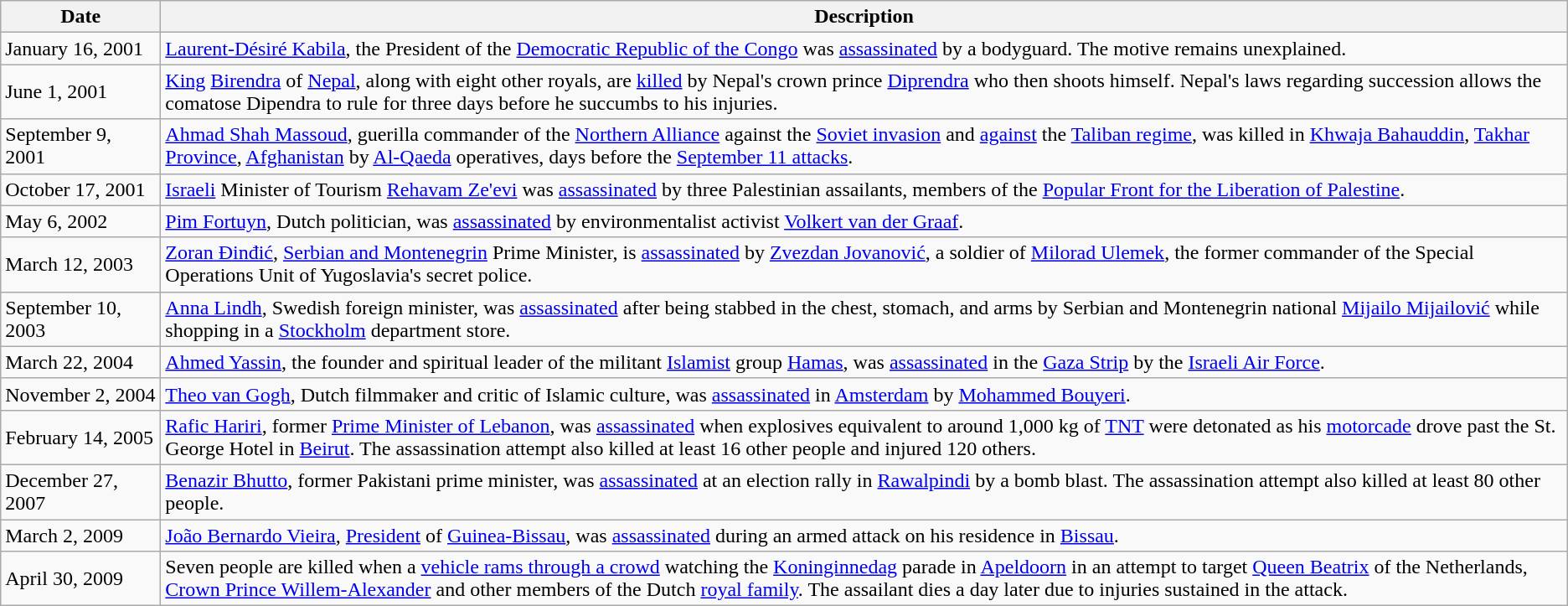<table class="wikitable mw-collapsible sortable">
<tr>
<th style="width:120px;">Date</th>
<th>Description</th>
</tr>
<tr>
<td>January 16, 2001</td>
<td><a href='#'>Laurent-Désiré Kabila</a>, the President of the <a href='#'>Democratic Republic of the Congo</a> was <a href='#'>assassinated</a> by a bodyguard. The motive remains unexplained.</td>
</tr>
<tr>
<td>June 1, 2001</td>
<td><a href='#'>King</a> <a href='#'>Birendra</a> of <a href='#'>Nepal</a>, along with eight other royals, are <a href='#'>killed</a> by Nepal's crown prince <a href='#'>Diprendra</a> who then shoots himself. Nepal's laws regarding succession allows the comatose Dipendra to rule for three days before he succumbs to his injuries.</td>
</tr>
<tr>
<td>September 9, 2001</td>
<td><a href='#'>Ahmad Shah Massoud</a>, guerilla commander of the <a href='#'>Northern Alliance</a> against the <a href='#'>Soviet invasion</a> and <a href='#'>against</a> the <a href='#'>Taliban regime</a>, was killed in <a href='#'>Khwaja Bahauddin</a>, <a href='#'>Takhar Province</a>, <a href='#'>Afghanistan</a> by <a href='#'>Al-Qaeda</a> operatives, days before the <a href='#'>September 11 attacks</a>.</td>
</tr>
<tr>
<td>October 17, 2001</td>
<td><a href='#'>Israeli</a> Minister of Tourism <a href='#'>Rehavam Ze'evi</a> was <a href='#'>assassinated</a> by three Palestinian assailants, members of the <a href='#'>Popular Front for the Liberation of Palestine</a>.</td>
</tr>
<tr>
<td>May 6, 2002</td>
<td><a href='#'>Pim Fortuyn</a>, Dutch politician, was <a href='#'>assassinated</a> by environmentalist activist <a href='#'>Volkert van der Graaf</a>.</td>
</tr>
<tr>
<td>March 12, 2003</td>
<td><a href='#'>Zoran Đinđić</a>, <a href='#'>Serbian and Montenegrin</a> Prime Minister, is <a href='#'>assassinated</a> by <a href='#'>Zvezdan Jovanović</a>, a soldier of <a href='#'>Milorad Ulemek</a>, the former commander of the Special Operations Unit of Yugoslavia's secret police.</td>
</tr>
<tr>
<td>September 10, 2003</td>
<td><a href='#'>Anna Lindh</a>, Swedish foreign minister, was <a href='#'>assassinated</a> after being stabbed in the chest, stomach, and arms by Serbian and Montenegrin national <a href='#'>Mijailo Mijailović</a> while shopping in a <a href='#'>Stockholm</a> department store.</td>
</tr>
<tr>
<td>March 22, 2004</td>
<td><a href='#'>Ahmed Yassin</a>, the founder and spiritual leader of the militant <a href='#'>Islamist</a> group <a href='#'>Hamas</a>, was <a href='#'>assassinated</a> in the <a href='#'>Gaza Strip</a> by the <a href='#'>Israeli Air Force</a>.</td>
</tr>
<tr>
<td>November 2, 2004</td>
<td><a href='#'>Theo van Gogh</a>, Dutch filmmaker and critic of Islamic culture, was <a href='#'>assassinated</a> in <a href='#'>Amsterdam</a> by <a href='#'>Mohammed Bouyeri</a>.</td>
</tr>
<tr>
<td>February 14, 2005</td>
<td><a href='#'>Rafic Hariri</a>, former <a href='#'>Prime Minister of Lebanon</a>, was <a href='#'>assassinated</a> when explosives equivalent to around 1,000 kg of <a href='#'>TNT</a> were detonated as his <a href='#'>motorcade</a> drove past the St. George Hotel in <a href='#'>Beirut</a>. The assassination attempt also killed at least 16 other people and injured 120 others.</td>
</tr>
<tr>
<td>December 27, 2007</td>
<td><a href='#'>Benazir Bhutto</a>, former Pakistani prime minister, was <a href='#'>assassinated</a> at an election rally in <a href='#'>Rawalpindi</a> by a bomb blast. The assassination attempt also killed at least 80 other people.</td>
</tr>
<tr>
<td>March 2, 2009</td>
<td><a href='#'>João Bernardo Vieira</a>, <a href='#'>President</a> of <a href='#'>Guinea-Bissau</a>, was <a href='#'>assassinated</a> during an armed attack on his residence in <a href='#'>Bissau</a>.</td>
</tr>
<tr>
<td>April 30, 2009</td>
<td>Seven people are killed when a <a href='#'>vehicle rams through a crowd</a> watching the <a href='#'>Koninginnedag</a> parade in <a href='#'>Apeldoorn</a> in an attempt to target <a href='#'>Queen Beatrix</a> of the Netherlands, <a href='#'>Crown Prince Willem-Alexander</a> and other members of the Dutch <a href='#'>royal family</a>. The assailant dies a day later due to injuries sustained in the attack.</td>
</tr>
</table>
